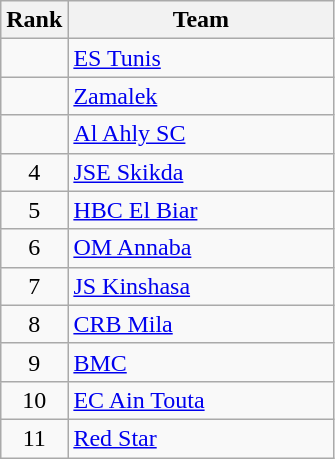<table class=wikitable style="text-align:center;">
<tr>
<th>Rank</th>
<th width=170>Team</th>
</tr>
<tr>
<td></td>
<td align=left> <a href='#'>ES Tunis</a></td>
</tr>
<tr>
<td></td>
<td align=left> <a href='#'>Zamalek</a></td>
</tr>
<tr>
<td></td>
<td align=left> <a href='#'>Al Ahly SC</a></td>
</tr>
<tr>
<td>4</td>
<td align=left> <a href='#'>JSE Skikda</a></td>
</tr>
<tr>
<td>5</td>
<td align=left> <a href='#'>HBC El Biar</a></td>
</tr>
<tr>
<td>6</td>
<td align=left> <a href='#'>OM Annaba</a></td>
</tr>
<tr>
<td>7</td>
<td align=left> <a href='#'>JS Kinshasa</a></td>
</tr>
<tr>
<td>8</td>
<td align=left> <a href='#'>CRB Mila</a></td>
</tr>
<tr>
<td>9</td>
<td align=left> <a href='#'>BMC</a></td>
</tr>
<tr>
<td>10</td>
<td align=left> <a href='#'>EC Ain Touta</a></td>
</tr>
<tr>
<td>11</td>
<td align=left> <a href='#'>Red Star</a></td>
</tr>
</table>
